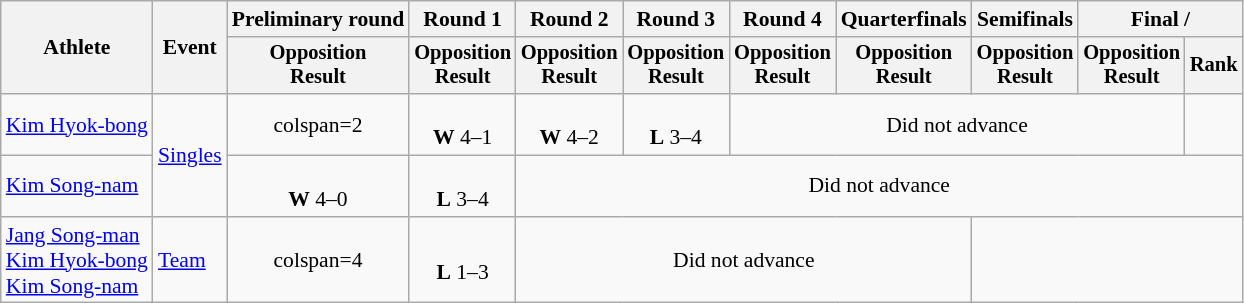<table class="wikitable" style="font-size:90%">
<tr>
<th rowspan="2">Athlete</th>
<th rowspan="2">Event</th>
<th>Preliminary round</th>
<th>Round 1</th>
<th>Round 2</th>
<th>Round 3</th>
<th>Round 4</th>
<th>Quarterfinals</th>
<th>Semifinals</th>
<th colspan=2>Final / </th>
</tr>
<tr style="font-size:95%">
<th>Opposition<br>Result</th>
<th>Opposition<br>Result</th>
<th>Opposition<br>Result</th>
<th>Opposition<br>Result</th>
<th>Opposition<br>Result</th>
<th>Opposition<br>Result</th>
<th>Opposition<br>Result</th>
<th>Opposition<br>Result</th>
<th>Rank</th>
</tr>
<tr align=center>
<td align=left><a href='#'>Kim Hyok-bong</a></td>
<td align=left rowspan=2><a href='#'>Singles</a></td>
<td>colspan=2 </td>
<td><br><strong>W</strong> 4–1</td>
<td><br><strong>W</strong> 4–2</td>
<td><br><strong>L</strong> 3–4</td>
<td colspan=4>Did not advance</td>
</tr>
<tr align=center>
<td align=left><a href='#'>Kim Song-nam</a></td>
<td><br><strong>W</strong> 4–0</td>
<td><br><strong>L</strong> 3–4</td>
<td colspan=7>Did not advance</td>
</tr>
<tr align=center>
<td align=left><a href='#'>Jang Song-man</a><br><a href='#'>Kim Hyok-bong</a><br><a href='#'>Kim Song-nam</a></td>
<td align=left><a href='#'>Team</a></td>
<td>colspan=4 </td>
<td><br><strong>L</strong> 1–3</td>
<td colspan=4>Did not advance</td>
</tr>
</table>
